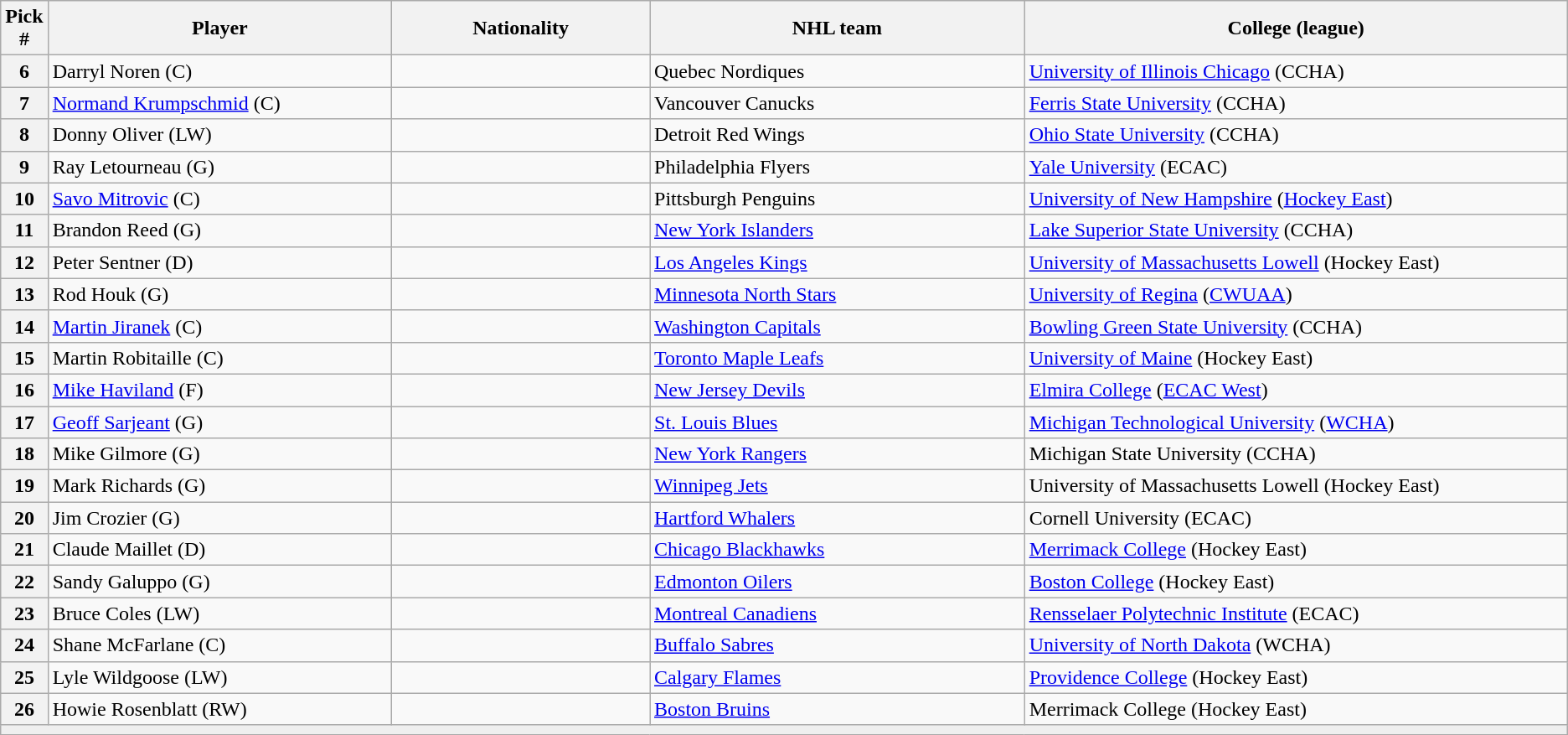<table class="wikitable">
<tr>
<th bgcolor="#DDDDFF" width="2.75%">Pick #</th>
<th bgcolor="#DDDDFF" width="22.0%">Player</th>
<th bgcolor="#DDDDFF" width="16.5%">Nationality</th>
<th bgcolor="#DDDDFF" width="24.0%">NHL team</th>
<th bgcolor="#DDDDFF" width="100.0%">College (league)</th>
</tr>
<tr>
<th>6</th>
<td>Darryl Noren (C)</td>
<td></td>
<td>Quebec Nordiques</td>
<td><a href='#'>University of Illinois Chicago</a> (CCHA)</td>
</tr>
<tr>
<th>7</th>
<td><a href='#'>Normand Krumpschmid</a> (C)</td>
<td></td>
<td>Vancouver Canucks</td>
<td><a href='#'>Ferris State University</a> (CCHA)</td>
</tr>
<tr>
<th>8</th>
<td>Donny Oliver (LW)</td>
<td></td>
<td>Detroit Red Wings</td>
<td><a href='#'>Ohio State University</a> (CCHA)</td>
</tr>
<tr>
<th>9</th>
<td>Ray Letourneau (G)</td>
<td></td>
<td>Philadelphia Flyers</td>
<td><a href='#'>Yale University</a> (ECAC)</td>
</tr>
<tr>
<th>10</th>
<td><a href='#'>Savo Mitrovic</a> (C)</td>
<td></td>
<td>Pittsburgh Penguins</td>
<td><a href='#'>University of New Hampshire</a> (<a href='#'>Hockey East</a>)</td>
</tr>
<tr>
<th>11</th>
<td>Brandon Reed (G)</td>
<td></td>
<td><a href='#'>New York Islanders</a></td>
<td><a href='#'>Lake Superior State University</a> (CCHA)</td>
</tr>
<tr>
<th>12</th>
<td>Peter Sentner (D)</td>
<td></td>
<td><a href='#'>Los Angeles Kings</a></td>
<td><a href='#'>University of Massachusetts Lowell</a> (Hockey East)</td>
</tr>
<tr>
<th>13</th>
<td>Rod Houk (G)</td>
<td></td>
<td><a href='#'>Minnesota North Stars</a></td>
<td><a href='#'>University of Regina</a> (<a href='#'>CWUAA</a>)</td>
</tr>
<tr>
<th>14</th>
<td><a href='#'>Martin Jiranek</a> (C)</td>
<td></td>
<td><a href='#'>Washington Capitals</a></td>
<td><a href='#'>Bowling Green State University</a> (CCHA)</td>
</tr>
<tr>
<th>15</th>
<td>Martin Robitaille (C)</td>
<td></td>
<td><a href='#'>Toronto Maple Leafs</a></td>
<td><a href='#'>University of Maine</a> (Hockey East)</td>
</tr>
<tr>
<th>16</th>
<td><a href='#'>Mike Haviland</a> (F)</td>
<td></td>
<td><a href='#'>New Jersey Devils</a></td>
<td><a href='#'>Elmira College</a> (<a href='#'>ECAC West</a>)</td>
</tr>
<tr>
<th>17</th>
<td><a href='#'>Geoff Sarjeant</a> (G)</td>
<td></td>
<td><a href='#'>St. Louis Blues</a></td>
<td><a href='#'>Michigan Technological University</a> (<a href='#'>WCHA</a>)</td>
</tr>
<tr>
<th>18</th>
<td>Mike Gilmore (G)</td>
<td></td>
<td><a href='#'>New York Rangers</a></td>
<td>Michigan State University (CCHA)</td>
</tr>
<tr>
<th>19</th>
<td>Mark Richards (G)</td>
<td></td>
<td><a href='#'>Winnipeg Jets</a></td>
<td>University of Massachusetts Lowell (Hockey East)</td>
</tr>
<tr>
<th>20</th>
<td>Jim Crozier (G)</td>
<td></td>
<td><a href='#'>Hartford Whalers</a></td>
<td>Cornell University (ECAC)</td>
</tr>
<tr>
<th>21</th>
<td>Claude Maillet (D)</td>
<td></td>
<td><a href='#'>Chicago Blackhawks</a></td>
<td><a href='#'>Merrimack College</a> (Hockey East)</td>
</tr>
<tr>
<th>22</th>
<td>Sandy Galuppo (G)</td>
<td></td>
<td><a href='#'>Edmonton Oilers</a></td>
<td><a href='#'>Boston College</a> (Hockey East)</td>
</tr>
<tr>
<th>23</th>
<td>Bruce Coles (LW)</td>
<td></td>
<td><a href='#'>Montreal Canadiens</a></td>
<td><a href='#'>Rensselaer Polytechnic Institute</a> (ECAC)</td>
</tr>
<tr>
<th>24</th>
<td>Shane McFarlane (C)</td>
<td></td>
<td><a href='#'>Buffalo Sabres</a></td>
<td><a href='#'>University of North Dakota</a> (WCHA)</td>
</tr>
<tr>
<th>25</th>
<td>Lyle Wildgoose (LW)</td>
<td></td>
<td><a href='#'>Calgary Flames</a></td>
<td><a href='#'>Providence College</a> (Hockey East)</td>
</tr>
<tr>
<th>26</th>
<td>Howie Rosenblatt (RW)</td>
<td></td>
<td><a href='#'>Boston Bruins</a></td>
<td>Merrimack College (Hockey East)</td>
</tr>
<tr>
<td align=center colspan="5" bgcolor="#efefef"></td>
</tr>
</table>
